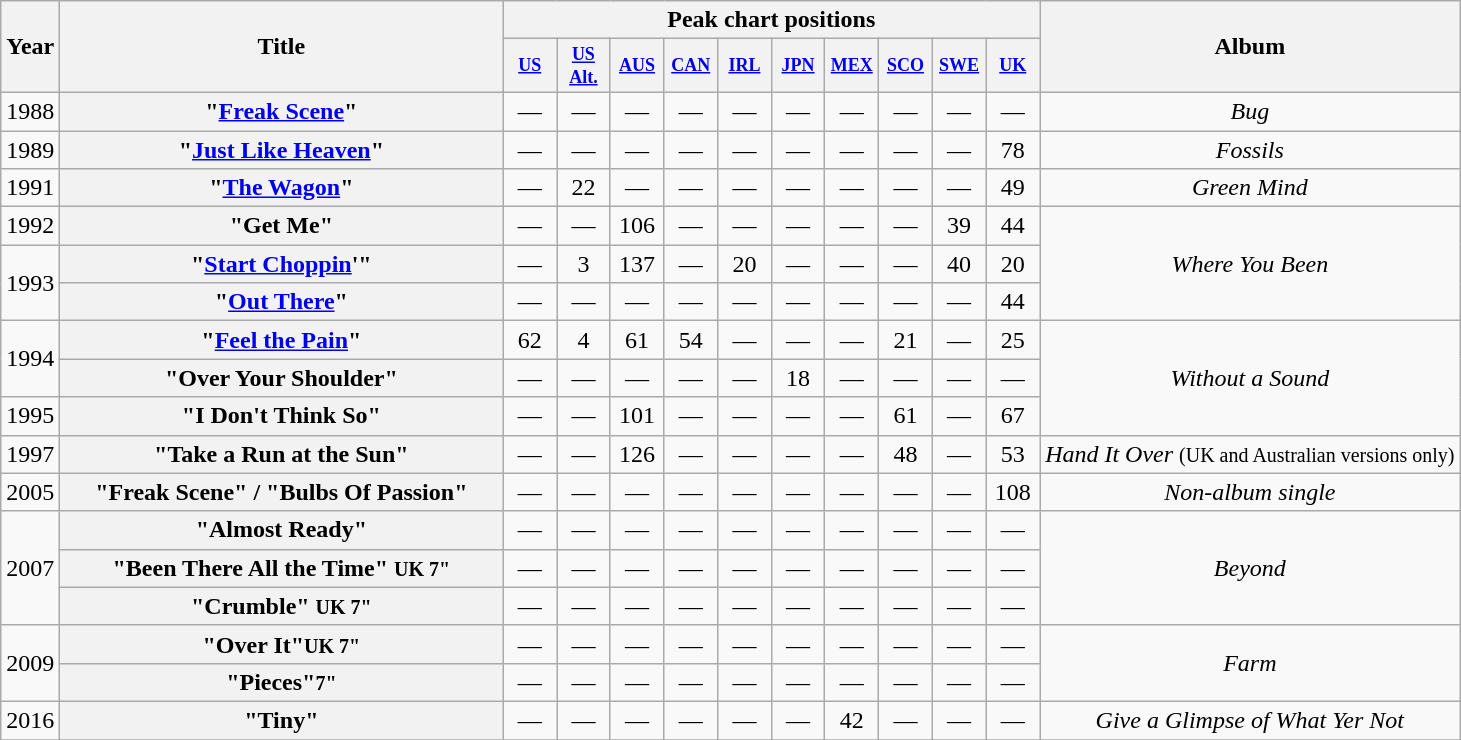<table class="wikitable plainrowheaders" style="text-align:center">
<tr>
<th scope="col" rowspan="2" style="width:1em;">Year</th>
<th scope="col" rowspan="2" style="width:18em;">Title</th>
<th scope="col" colspan="10">Peak chart positions</th>
<th scope="col" rowspan="2">Album</th>
</tr>
<tr>
<th scope="col" style="width:2.5em;font-size:75%;"><a href='#'>US</a><br></th>
<th scope="col" style="width:2.5em;font-size:75%;"><a href='#'>US<br>Alt.</a><br></th>
<th scope="col" style="width:2.5em;font-size:75%;"><a href='#'>AUS</a><br></th>
<th scope="col" style="width:2.5em;font-size:75%;"><a href='#'>CAN</a><br></th>
<th scope="col" style="width:2.5em;font-size:75%;"><a href='#'>IRL</a><br></th>
<th scope="col" style="width:2.5em;font-size:75%;"><a href='#'>JPN</a><br></th>
<th scope="col" style="width:2.5em;font-size:75%;"><a href='#'>MEX</a><br></th>
<th scope="col" style="width:2.5em;font-size:75%"><a href='#'>SCO</a><br></th>
<th scope="col" style="width:2.5em;font-size:75%"><a href='#'>SWE</a><br></th>
<th scope="col" style="width:2.5em;font-size:75%;"><a href='#'>UK</a><br></th>
</tr>
<tr>
<td>1988</td>
<th scope="row">"<a href='#'>Freak Scene</a>"</th>
<td>—</td>
<td>—</td>
<td>—</td>
<td>—</td>
<td>—</td>
<td>—</td>
<td>—</td>
<td>—</td>
<td>—</td>
<td>—</td>
<td><em>Bug</em></td>
</tr>
<tr>
<td>1989</td>
<th scope="row">"<a href='#'>Just Like Heaven</a>"</th>
<td>—</td>
<td>—</td>
<td>—</td>
<td>—</td>
<td>—</td>
<td>—</td>
<td>—</td>
<td>—</td>
<td>—</td>
<td>78</td>
<td><em>Fossils</em></td>
</tr>
<tr>
<td>1991</td>
<th scope="row">"<a href='#'>The Wagon</a>"</th>
<td>—</td>
<td>22</td>
<td>—</td>
<td>—</td>
<td>—</td>
<td>—</td>
<td>—</td>
<td>—</td>
<td>—</td>
<td>49</td>
<td><em>Green Mind</em></td>
</tr>
<tr>
<td>1992</td>
<th scope="row">"Get Me"</th>
<td>—</td>
<td>—</td>
<td>106</td>
<td>—</td>
<td>—</td>
<td>—</td>
<td>—</td>
<td>—</td>
<td>39</td>
<td>44</td>
<td rowspan="3"><em>Where You Been</em></td>
</tr>
<tr>
<td rowspan="2">1993</td>
<th scope="row">"<a href='#'>Start Choppin</a>'"</th>
<td>—</td>
<td>3</td>
<td>137</td>
<td>—</td>
<td>20</td>
<td>—</td>
<td>—</td>
<td>—</td>
<td>40</td>
<td>20</td>
</tr>
<tr>
<th scope="row">"<a href='#'>Out There</a>"</th>
<td>—</td>
<td>—</td>
<td>—</td>
<td>—</td>
<td>—</td>
<td>—</td>
<td>—</td>
<td>—</td>
<td>—</td>
<td>44</td>
</tr>
<tr>
<td rowspan="2">1994</td>
<th scope="row">"<a href='#'>Feel the Pain</a>"</th>
<td>62</td>
<td>4</td>
<td>61</td>
<td>54</td>
<td>—</td>
<td>—</td>
<td>—</td>
<td>21</td>
<td>—</td>
<td>25</td>
<td rowspan="3"><em>Without a Sound</em></td>
</tr>
<tr>
<th scope="row">"Over Your Shoulder"</th>
<td>—</td>
<td>—</td>
<td>—</td>
<td>—</td>
<td>—</td>
<td>18</td>
<td>—</td>
<td>—</td>
<td>—</td>
<td>—</td>
</tr>
<tr>
<td>1995</td>
<th scope="row">"I Don't Think So"</th>
<td>—</td>
<td>—</td>
<td>101</td>
<td>—</td>
<td>—</td>
<td>—</td>
<td>—</td>
<td>61</td>
<td>—</td>
<td>67</td>
</tr>
<tr>
<td>1997</td>
<th scope="row">"Take a Run at the Sun"</th>
<td>—</td>
<td>—</td>
<td>126</td>
<td>—</td>
<td>—</td>
<td>—</td>
<td>—</td>
<td>48</td>
<td>—</td>
<td>53</td>
<td><em>Hand It Over</em> <small>(UK and Australian versions only)</small></td>
</tr>
<tr>
<td>2005</td>
<th scope="row">"Freak Scene" / "Bulbs Of Passion"</th>
<td>—</td>
<td>—</td>
<td>—</td>
<td>—</td>
<td>—</td>
<td>—</td>
<td>—</td>
<td>—</td>
<td>—</td>
<td>108</td>
<td><em>Non-album single</em></td>
</tr>
<tr>
<td rowspan="3">2007</td>
<th scope="row">"Almost Ready"</th>
<td>—</td>
<td>—</td>
<td>—</td>
<td>—</td>
<td>—</td>
<td>—</td>
<td>—</td>
<td>—</td>
<td>—</td>
<td>—</td>
<td rowspan="3"><em>Beyond</em></td>
</tr>
<tr>
<th scope="row">"Been There All the Time" <small>UK 7"</small></th>
<td>—</td>
<td>—</td>
<td>—</td>
<td>—</td>
<td>—</td>
<td>—</td>
<td>—</td>
<td>—</td>
<td>—</td>
<td>—</td>
</tr>
<tr>
<th scope="row">"Crumble" <small>UK 7"</small></th>
<td>—</td>
<td>—</td>
<td>—</td>
<td>—</td>
<td>—</td>
<td>—</td>
<td>—</td>
<td>—</td>
<td>—</td>
<td>—</td>
</tr>
<tr>
<td rowspan="2">2009</td>
<th scope="row">"Over It"<small>UK 7"</small></th>
<td>—</td>
<td>—</td>
<td>—</td>
<td>—</td>
<td>—</td>
<td>—</td>
<td>—</td>
<td>—</td>
<td>—</td>
<td>—</td>
<td rowspan="2"><em>Farm</em></td>
</tr>
<tr>
<th scope="row">"Pieces"<small>7"</small></th>
<td>—</td>
<td>—</td>
<td>—</td>
<td>—</td>
<td>—</td>
<td>—</td>
<td>—</td>
<td>—</td>
<td>—</td>
<td>—</td>
</tr>
<tr>
<td>2016</td>
<th scope="row">"Tiny"</th>
<td>—</td>
<td>—</td>
<td>—</td>
<td>—</td>
<td>—</td>
<td>—</td>
<td>42</td>
<td>—</td>
<td>—</td>
<td>—</td>
<td><em>Give a Glimpse of What Yer Not</em></td>
</tr>
<tr>
</tr>
</table>
